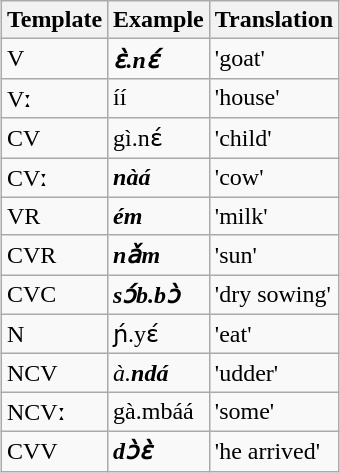<table class="wikitable" style="margin-left: auto; margin-right: auto; border: none;">
<tr>
<th>Template</th>
<th>Example</th>
<th>Translation</th>
</tr>
<tr>
<td>V</td>
<td><strong><em>ɛ̀<strong>.nɛ́<em></td>
<td>'goat'</td>
</tr>
<tr>
<td>Vː</td>
<td></em></strong>íí<strong><em></td>
<td>'house'</td>
</tr>
<tr>
<td>CV</td>
<td></em>gì.</strong>nɛ́</em></strong></td>
<td>'child'</td>
</tr>
<tr>
<td>CVː</td>
<td><strong><em>nàá</em></strong></td>
<td>'cow'</td>
</tr>
<tr>
<td>VR</td>
<td><strong><em>ém</em></strong></td>
<td>'milk'</td>
</tr>
<tr>
<td>CVR</td>
<td><strong><em>nǎm</em></strong></td>
<td>'sun'</td>
</tr>
<tr>
<td>CVC</td>
<td><strong><em>sɔ́b<strong>.bɔ̀<em></td>
<td>'dry sowing'</td>
</tr>
<tr>
<td>N</td>
<td></em></strong>ɲ́</strong>.yɛ́</em></td>
<td>'eat'</td>
</tr>
<tr>
<td>NCV</td>
<td><em>à.<strong>ndá<strong><em></td>
<td>'udder'</td>
</tr>
<tr>
<td>NCVː</td>
<td></em>gà.</strong>mbáá</em></strong></td>
<td>'some'</td>
</tr>
<tr>
<td>CVV</td>
<td><strong><em>dɔ̀ɛ̀</em></strong></td>
<td>'he arrived'</td>
</tr>
</table>
